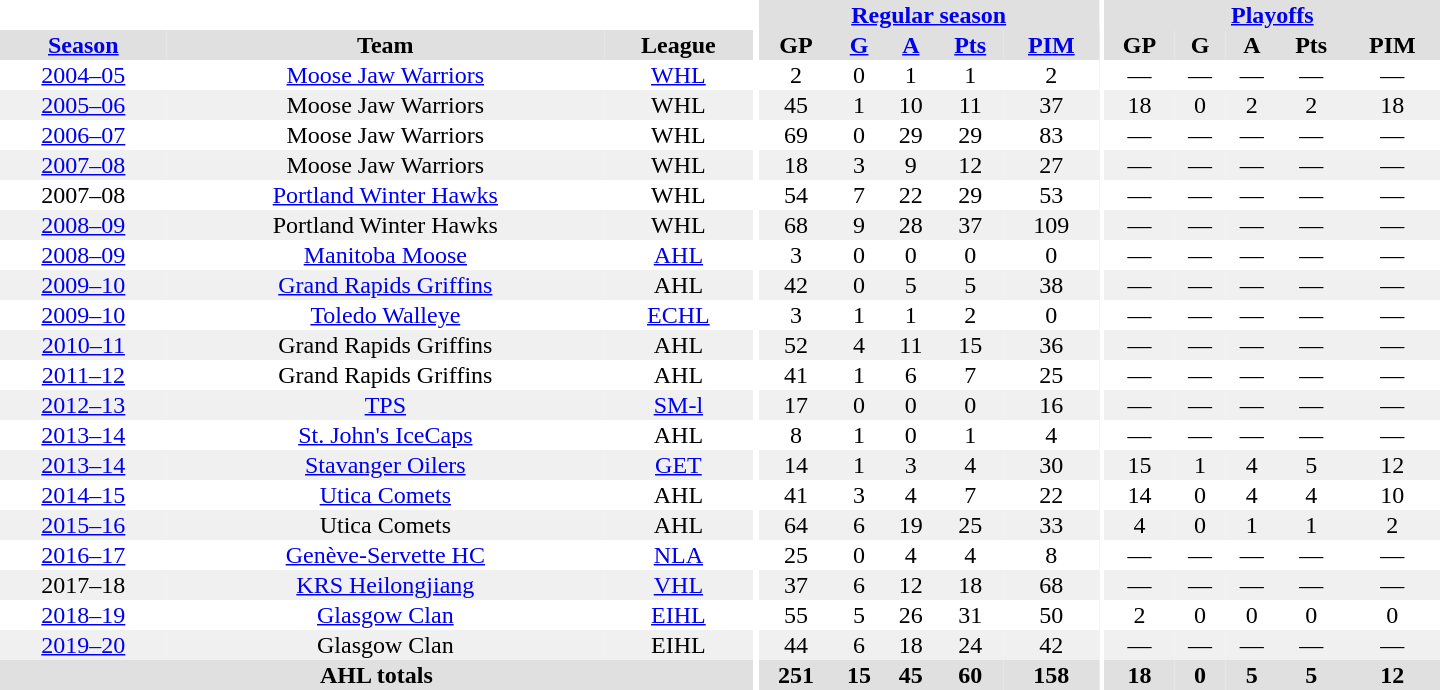<table border="0" cellpadding="1" cellspacing="0" style="text-align:center; width:60em">
<tr bgcolor="#e0e0e0">
<th colspan="3" bgcolor="#ffffff"></th>
<th rowspan="99" bgcolor="#ffffff"></th>
<th colspan="5"><a href='#'>Regular season</a></th>
<th rowspan="99" bgcolor="#ffffff"></th>
<th colspan="5"><a href='#'>Playoffs</a></th>
</tr>
<tr bgcolor="#e0e0e0">
<th><a href='#'>Season</a></th>
<th>Team</th>
<th>League</th>
<th>GP</th>
<th><a href='#'>G</a></th>
<th><a href='#'>A</a></th>
<th><a href='#'>Pts</a></th>
<th><a href='#'>PIM</a></th>
<th>GP</th>
<th>G</th>
<th>A</th>
<th>Pts</th>
<th>PIM</th>
</tr>
<tr align="center">
<td><a href='#'>2004–05</a></td>
<td><a href='#'>Moose Jaw Warriors</a></td>
<td><a href='#'>WHL</a></td>
<td>2</td>
<td>0</td>
<td>1</td>
<td>1</td>
<td>2</td>
<td>—</td>
<td>—</td>
<td>—</td>
<td>—</td>
<td>—</td>
</tr>
<tr align="center" bgcolor="#f0f0f0">
<td><a href='#'>2005–06</a></td>
<td>Moose Jaw Warriors</td>
<td>WHL</td>
<td>45</td>
<td>1</td>
<td>10</td>
<td>11</td>
<td>37</td>
<td>18</td>
<td>0</td>
<td>2</td>
<td>2</td>
<td>18</td>
</tr>
<tr align="center">
<td><a href='#'>2006–07</a></td>
<td>Moose Jaw Warriors</td>
<td>WHL</td>
<td>69</td>
<td>0</td>
<td>29</td>
<td>29</td>
<td>83</td>
<td>—</td>
<td>—</td>
<td>—</td>
<td>—</td>
<td>—</td>
</tr>
<tr align="center" bgcolor="#f0f0f0">
<td><a href='#'>2007–08</a></td>
<td>Moose Jaw Warriors</td>
<td>WHL</td>
<td>18</td>
<td>3</td>
<td>9</td>
<td>12</td>
<td>27</td>
<td>—</td>
<td>—</td>
<td>—</td>
<td>—</td>
<td>—</td>
</tr>
<tr align="center">
<td>2007–08</td>
<td><a href='#'>Portland Winter Hawks</a></td>
<td>WHL</td>
<td>54</td>
<td>7</td>
<td>22</td>
<td>29</td>
<td>53</td>
<td>—</td>
<td>—</td>
<td>—</td>
<td>—</td>
<td>—</td>
</tr>
<tr align="center" bgcolor="#f0f0f0">
<td><a href='#'>2008–09</a></td>
<td>Portland Winter Hawks</td>
<td>WHL</td>
<td>68</td>
<td>9</td>
<td>28</td>
<td>37</td>
<td>109</td>
<td>—</td>
<td>—</td>
<td>—</td>
<td>—</td>
<td>—</td>
</tr>
<tr align="center">
<td><a href='#'>2008–09</a></td>
<td><a href='#'>Manitoba Moose</a></td>
<td><a href='#'>AHL</a></td>
<td>3</td>
<td>0</td>
<td>0</td>
<td>0</td>
<td>0</td>
<td>—</td>
<td>—</td>
<td>—</td>
<td>—</td>
<td>—</td>
</tr>
<tr align="center" bgcolor="#f0f0f0">
<td><a href='#'>2009–10</a></td>
<td><a href='#'>Grand Rapids Griffins</a></td>
<td>AHL</td>
<td>42</td>
<td>0</td>
<td>5</td>
<td>5</td>
<td>38</td>
<td>—</td>
<td>—</td>
<td>—</td>
<td>—</td>
<td>—</td>
</tr>
<tr align="center">
<td><a href='#'>2009–10</a></td>
<td><a href='#'>Toledo Walleye</a></td>
<td><a href='#'>ECHL</a></td>
<td>3</td>
<td>1</td>
<td>1</td>
<td>2</td>
<td>0</td>
<td>—</td>
<td>—</td>
<td>—</td>
<td>—</td>
<td>—</td>
</tr>
<tr align="center" bgcolor="#f0f0f0">
<td><a href='#'>2010–11</a></td>
<td>Grand Rapids Griffins</td>
<td>AHL</td>
<td>52</td>
<td>4</td>
<td>11</td>
<td>15</td>
<td>36</td>
<td>—</td>
<td>—</td>
<td>—</td>
<td>—</td>
<td>—</td>
</tr>
<tr align="center">
<td><a href='#'>2011–12</a></td>
<td>Grand Rapids Griffins</td>
<td>AHL</td>
<td>41</td>
<td>1</td>
<td>6</td>
<td>7</td>
<td>25</td>
<td>—</td>
<td>—</td>
<td>—</td>
<td>—</td>
<td>—</td>
</tr>
<tr align="center" bgcolor="#f0f0f0">
<td><a href='#'>2012–13</a></td>
<td><a href='#'>TPS</a></td>
<td><a href='#'>SM-l</a></td>
<td>17</td>
<td>0</td>
<td>0</td>
<td>0</td>
<td>16</td>
<td>—</td>
<td>—</td>
<td>—</td>
<td>—</td>
<td>—</td>
</tr>
<tr align="center">
<td><a href='#'>2013–14</a></td>
<td><a href='#'>St. John's IceCaps</a></td>
<td>AHL</td>
<td>8</td>
<td>1</td>
<td>0</td>
<td>1</td>
<td>4</td>
<td>—</td>
<td>—</td>
<td>—</td>
<td>—</td>
<td>—</td>
</tr>
<tr align="center" bgcolor="#f0f0f0">
<td><a href='#'>2013–14</a></td>
<td><a href='#'>Stavanger Oilers</a></td>
<td><a href='#'>GET</a></td>
<td>14</td>
<td>1</td>
<td>3</td>
<td>4</td>
<td>30</td>
<td>15</td>
<td>1</td>
<td>4</td>
<td>5</td>
<td>12</td>
</tr>
<tr align="center">
<td><a href='#'>2014–15</a></td>
<td><a href='#'>Utica Comets</a></td>
<td>AHL</td>
<td>41</td>
<td>3</td>
<td>4</td>
<td>7</td>
<td>22</td>
<td>14</td>
<td>0</td>
<td>4</td>
<td>4</td>
<td>10</td>
</tr>
<tr align="center" bgcolor="#f0f0f0">
<td><a href='#'>2015–16</a></td>
<td>Utica Comets</td>
<td>AHL</td>
<td>64</td>
<td>6</td>
<td>19</td>
<td>25</td>
<td>33</td>
<td>4</td>
<td>0</td>
<td>1</td>
<td>1</td>
<td>2</td>
</tr>
<tr align="center">
<td><a href='#'>2016–17</a></td>
<td><a href='#'>Genève-Servette HC</a></td>
<td><a href='#'>NLA</a></td>
<td>25</td>
<td>0</td>
<td>4</td>
<td>4</td>
<td>8</td>
<td>—</td>
<td>—</td>
<td>—</td>
<td>—</td>
<td>—</td>
</tr>
<tr align="center" bgcolor="#f0f0f0">
<td>2017–18</td>
<td><a href='#'>KRS Heilongjiang</a></td>
<td><a href='#'>VHL</a></td>
<td>37</td>
<td>6</td>
<td>12</td>
<td>18</td>
<td>68</td>
<td>—</td>
<td>—</td>
<td>—</td>
<td>—</td>
<td>—</td>
</tr>
<tr align="center">
<td><a href='#'>2018–19</a></td>
<td><a href='#'>Glasgow Clan</a></td>
<td><a href='#'>EIHL</a></td>
<td>55</td>
<td>5</td>
<td>26</td>
<td>31</td>
<td>50</td>
<td>2</td>
<td>0</td>
<td>0</td>
<td>0</td>
<td>0</td>
</tr>
<tr>
</tr>
<tr align="center" bgcolor="#f0f0f0">
<td><a href='#'>2019–20</a></td>
<td>Glasgow Clan</td>
<td>EIHL</td>
<td>44</td>
<td>6</td>
<td>18</td>
<td>24</td>
<td>42</td>
<td>—</td>
<td>—</td>
<td>—</td>
<td>—</td>
<td>—</td>
</tr>
<tr bgcolor="#e0e0e0">
<th colspan="3">AHL totals</th>
<th>251</th>
<th>15</th>
<th>45</th>
<th>60</th>
<th>158</th>
<th>18</th>
<th>0</th>
<th>5</th>
<th>5</th>
<th>12</th>
</tr>
</table>
